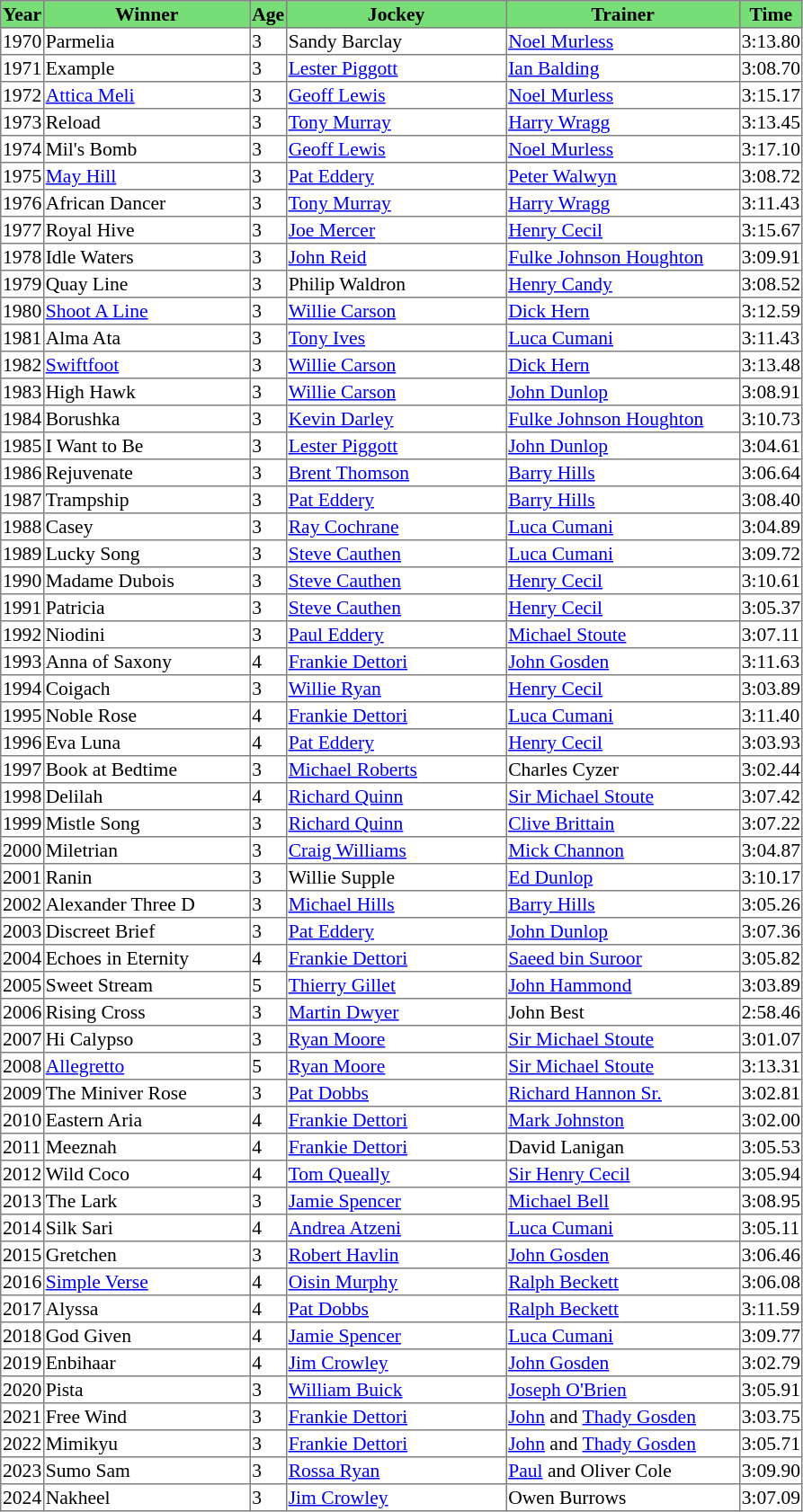<table class = "sortable" | border="1" style="border-collapse: collapse; font-size:90%">
<tr bgcolor="#77dd77" align="center">
<th>Year</th>
<th>Winner</th>
<th>Age</th>
<th>Jockey</th>
<th>Trainer</th>
<th>Time</th>
</tr>
<tr>
<td>1970</td>
<td width=150px>Parmelia</td>
<td>3</td>
<td width=160px>Sandy Barclay</td>
<td width=170px><a href='#'>Noel Murless</a></td>
<td>3:13.80</td>
</tr>
<tr>
<td>1971</td>
<td>Example</td>
<td>3</td>
<td><a href='#'>Lester Piggott</a></td>
<td><a href='#'>Ian Balding</a></td>
<td>3:08.70</td>
</tr>
<tr>
<td>1972</td>
<td><a href='#'>Attica Meli</a></td>
<td>3</td>
<td><a href='#'>Geoff Lewis</a></td>
<td><a href='#'>Noel Murless</a></td>
<td>3:15.17</td>
</tr>
<tr>
<td>1973</td>
<td>Reload</td>
<td>3</td>
<td><a href='#'>Tony Murray</a></td>
<td><a href='#'>Harry Wragg</a></td>
<td>3:13.45</td>
</tr>
<tr>
<td>1974</td>
<td>Mil's Bomb</td>
<td>3</td>
<td><a href='#'>Geoff Lewis</a></td>
<td><a href='#'>Noel Murless</a></td>
<td>3:17.10</td>
</tr>
<tr>
<td>1975</td>
<td><a href='#'>May Hill</a></td>
<td>3</td>
<td><a href='#'>Pat Eddery</a></td>
<td><a href='#'>Peter Walwyn</a></td>
<td>3:08.72</td>
</tr>
<tr>
<td>1976</td>
<td>African Dancer</td>
<td>3</td>
<td><a href='#'>Tony Murray</a></td>
<td><a href='#'>Harry Wragg</a></td>
<td>3:11.43</td>
</tr>
<tr>
<td>1977</td>
<td>Royal Hive</td>
<td>3</td>
<td><a href='#'>Joe Mercer</a></td>
<td><a href='#'>Henry Cecil</a></td>
<td>3:15.67</td>
</tr>
<tr>
<td>1978</td>
<td>Idle Waters</td>
<td>3</td>
<td><a href='#'>John Reid</a></td>
<td><a href='#'>Fulke Johnson Houghton</a></td>
<td>3:09.91</td>
</tr>
<tr>
<td>1979</td>
<td>Quay Line</td>
<td>3</td>
<td>Philip Waldron</td>
<td><a href='#'>Henry Candy</a></td>
<td>3:08.52</td>
</tr>
<tr>
<td>1980</td>
<td><a href='#'>Shoot A Line</a></td>
<td>3</td>
<td><a href='#'>Willie Carson</a></td>
<td><a href='#'>Dick Hern</a></td>
<td>3:12.59</td>
</tr>
<tr>
<td>1981</td>
<td>Alma Ata</td>
<td>3</td>
<td><a href='#'>Tony Ives</a></td>
<td><a href='#'>Luca Cumani</a></td>
<td>3:11.43</td>
</tr>
<tr>
<td>1982</td>
<td><a href='#'>Swiftfoot</a></td>
<td>3</td>
<td><a href='#'>Willie Carson</a></td>
<td><a href='#'>Dick Hern</a></td>
<td>3:13.48</td>
</tr>
<tr>
<td>1983</td>
<td>High Hawk</td>
<td>3</td>
<td><a href='#'>Willie Carson</a></td>
<td><a href='#'>John Dunlop</a></td>
<td>3:08.91</td>
</tr>
<tr>
<td>1984</td>
<td>Borushka</td>
<td>3</td>
<td><a href='#'>Kevin Darley</a></td>
<td><a href='#'>Fulke Johnson Houghton</a></td>
<td>3:10.73</td>
</tr>
<tr>
<td>1985</td>
<td>I Want to Be</td>
<td>3</td>
<td><a href='#'>Lester Piggott</a></td>
<td><a href='#'>John Dunlop</a></td>
<td>3:04.61</td>
</tr>
<tr>
<td>1986</td>
<td>Rejuvenate</td>
<td>3</td>
<td><a href='#'>Brent Thomson</a></td>
<td><a href='#'>Barry Hills</a></td>
<td>3:06.64</td>
</tr>
<tr>
<td>1987</td>
<td>Trampship</td>
<td>3</td>
<td><a href='#'>Pat Eddery</a></td>
<td><a href='#'>Barry Hills</a></td>
<td>3:08.40</td>
</tr>
<tr>
<td>1988</td>
<td>Casey</td>
<td>3</td>
<td><a href='#'>Ray Cochrane</a></td>
<td><a href='#'>Luca Cumani</a></td>
<td>3:04.89</td>
</tr>
<tr>
<td>1989</td>
<td>Lucky Song</td>
<td>3</td>
<td><a href='#'>Steve Cauthen</a></td>
<td><a href='#'>Luca Cumani</a></td>
<td>3:09.72</td>
</tr>
<tr>
<td>1990</td>
<td>Madame Dubois</td>
<td>3</td>
<td><a href='#'>Steve Cauthen</a></td>
<td><a href='#'>Henry Cecil</a></td>
<td>3:10.61</td>
</tr>
<tr>
<td>1991</td>
<td>Patricia</td>
<td>3</td>
<td><a href='#'>Steve Cauthen</a></td>
<td><a href='#'>Henry Cecil</a></td>
<td>3:05.37</td>
</tr>
<tr>
<td>1992</td>
<td>Niodini</td>
<td>3</td>
<td><a href='#'>Paul Eddery</a></td>
<td><a href='#'>Michael Stoute</a></td>
<td>3:07.11</td>
</tr>
<tr>
<td>1993</td>
<td>Anna of Saxony</td>
<td>4</td>
<td><a href='#'>Frankie Dettori</a></td>
<td><a href='#'>John Gosden</a></td>
<td>3:11.63</td>
</tr>
<tr>
<td>1994</td>
<td>Coigach</td>
<td>3</td>
<td><a href='#'>Willie Ryan</a></td>
<td><a href='#'>Henry Cecil</a></td>
<td>3:03.89</td>
</tr>
<tr>
<td>1995</td>
<td>Noble Rose</td>
<td>4</td>
<td><a href='#'>Frankie Dettori</a></td>
<td><a href='#'>Luca Cumani</a></td>
<td>3:11.40</td>
</tr>
<tr>
<td>1996</td>
<td>Eva Luna</td>
<td>4</td>
<td><a href='#'>Pat Eddery</a></td>
<td><a href='#'>Henry Cecil</a></td>
<td>3:03.93</td>
</tr>
<tr>
<td>1997</td>
<td>Book at Bedtime</td>
<td>3</td>
<td><a href='#'>Michael Roberts</a></td>
<td>Charles Cyzer</td>
<td>3:02.44</td>
</tr>
<tr>
<td>1998</td>
<td>Delilah</td>
<td>4</td>
<td><a href='#'>Richard Quinn</a></td>
<td><a href='#'>Sir Michael Stoute</a></td>
<td>3:07.42</td>
</tr>
<tr>
<td>1999</td>
<td>Mistle Song</td>
<td>3</td>
<td><a href='#'>Richard Quinn</a></td>
<td><a href='#'>Clive Brittain</a></td>
<td>3:07.22</td>
</tr>
<tr>
<td>2000</td>
<td>Miletrian</td>
<td>3</td>
<td><a href='#'>Craig Williams</a></td>
<td><a href='#'>Mick Channon</a></td>
<td>3:04.87</td>
</tr>
<tr>
<td>2001</td>
<td>Ranin</td>
<td>3</td>
<td>Willie Supple</td>
<td><a href='#'>Ed Dunlop</a></td>
<td>3:10.17</td>
</tr>
<tr>
<td>2002</td>
<td>Alexander Three D</td>
<td>3</td>
<td><a href='#'>Michael Hills</a></td>
<td><a href='#'>Barry Hills</a></td>
<td>3:05.26</td>
</tr>
<tr>
<td>2003</td>
<td>Discreet Brief</td>
<td>3</td>
<td><a href='#'>Pat Eddery</a></td>
<td><a href='#'>John Dunlop</a></td>
<td>3:07.36</td>
</tr>
<tr>
<td>2004</td>
<td>Echoes in Eternity</td>
<td>4</td>
<td><a href='#'>Frankie Dettori</a></td>
<td><a href='#'>Saeed bin Suroor</a></td>
<td>3:05.82</td>
</tr>
<tr>
<td>2005</td>
<td>Sweet Stream</td>
<td>5</td>
<td><a href='#'>Thierry Gillet</a></td>
<td><a href='#'>John Hammond</a></td>
<td>3:03.89</td>
</tr>
<tr>
<td>2006</td>
<td>Rising Cross </td>
<td>3</td>
<td><a href='#'>Martin Dwyer</a></td>
<td>John Best</td>
<td>2:58.46</td>
</tr>
<tr>
<td>2007</td>
<td>Hi Calypso</td>
<td>3</td>
<td><a href='#'>Ryan Moore</a></td>
<td><a href='#'>Sir Michael Stoute</a></td>
<td>3:01.07</td>
</tr>
<tr>
<td>2008</td>
<td><a href='#'>Allegretto</a></td>
<td>5</td>
<td><a href='#'>Ryan Moore</a></td>
<td><a href='#'>Sir Michael Stoute</a></td>
<td>3:13.31</td>
</tr>
<tr>
<td>2009</td>
<td>The Miniver Rose</td>
<td>3</td>
<td><a href='#'>Pat Dobbs</a></td>
<td><a href='#'>Richard Hannon Sr.</a></td>
<td>3:02.81</td>
</tr>
<tr>
<td>2010</td>
<td>Eastern Aria</td>
<td>4</td>
<td><a href='#'>Frankie Dettori</a></td>
<td><a href='#'>Mark Johnston</a></td>
<td>3:02.00</td>
</tr>
<tr>
<td>2011</td>
<td>Meeznah</td>
<td>4</td>
<td><a href='#'>Frankie Dettori</a></td>
<td>David Lanigan</td>
<td>3:05.53</td>
</tr>
<tr>
<td>2012</td>
<td>Wild Coco</td>
<td>4</td>
<td><a href='#'>Tom Queally</a></td>
<td><a href='#'>Sir Henry Cecil</a></td>
<td>3:05.94</td>
</tr>
<tr>
<td>2013</td>
<td>The Lark</td>
<td>3</td>
<td><a href='#'>Jamie Spencer</a></td>
<td><a href='#'>Michael Bell</a></td>
<td>3:08.95</td>
</tr>
<tr>
<td>2014</td>
<td>Silk Sari</td>
<td>4</td>
<td><a href='#'>Andrea Atzeni</a></td>
<td><a href='#'>Luca Cumani</a></td>
<td>3:05.11</td>
</tr>
<tr>
<td>2015</td>
<td>Gretchen</td>
<td>3</td>
<td><a href='#'>Robert Havlin</a></td>
<td><a href='#'>John Gosden</a></td>
<td>3:06.46</td>
</tr>
<tr>
<td>2016</td>
<td><a href='#'>Simple Verse</a></td>
<td>4</td>
<td><a href='#'>Oisin Murphy</a></td>
<td><a href='#'>Ralph Beckett</a></td>
<td>3:06.08</td>
</tr>
<tr>
<td>2017</td>
<td>Alyssa</td>
<td>4</td>
<td><a href='#'>Pat Dobbs</a></td>
<td><a href='#'>Ralph Beckett</a></td>
<td>3:11.59</td>
</tr>
<tr>
<td>2018</td>
<td>God Given</td>
<td>4</td>
<td><a href='#'>Jamie Spencer</a></td>
<td><a href='#'>Luca Cumani</a></td>
<td>3:09.77</td>
</tr>
<tr>
<td>2019</td>
<td>Enbihaar</td>
<td>4</td>
<td><a href='#'>Jim Crowley</a></td>
<td><a href='#'>John Gosden</a></td>
<td>3:02.79</td>
</tr>
<tr>
<td>2020</td>
<td>Pista</td>
<td>3</td>
<td><a href='#'>William Buick</a></td>
<td><a href='#'>Joseph O'Brien</a></td>
<td>3:05.91</td>
</tr>
<tr>
<td>2021</td>
<td>Free Wind</td>
<td>3</td>
<td><a href='#'>Frankie Dettori</a></td>
<td><a href='#'>John</a> and <a href='#'>Thady Gosden</a></td>
<td>3:03.75</td>
</tr>
<tr>
<td>2022</td>
<td>Mimikyu</td>
<td>3</td>
<td><a href='#'>Frankie Dettori</a></td>
<td><a href='#'>John</a> and <a href='#'>Thady Gosden</a></td>
<td>3:05.71</td>
</tr>
<tr>
<td>2023</td>
<td>Sumo Sam</td>
<td>3</td>
<td><a href='#'>Rossa Ryan</a></td>
<td><a href='#'>Paul</a> and Oliver Cole</td>
<td>3:09.90</td>
</tr>
<tr>
<td>2024</td>
<td>Nakheel</td>
<td>3</td>
<td><a href='#'>Jim Crowley</a></td>
<td>Owen Burrows</td>
<td>3:07.09</td>
</tr>
</table>
